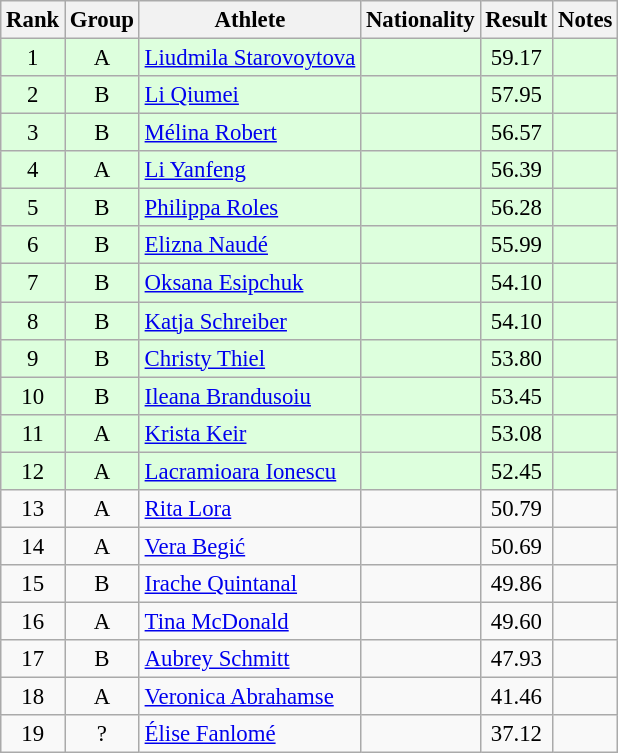<table class="wikitable sortable" style="text-align:center;font-size:95%">
<tr>
<th>Rank</th>
<th>Group</th>
<th>Athlete</th>
<th>Nationality</th>
<th>Result</th>
<th>Notes</th>
</tr>
<tr bgcolor=ddffdd>
<td>1</td>
<td>A</td>
<td align="left"><a href='#'>Liudmila Starovoytova</a></td>
<td align=left></td>
<td>59.17</td>
<td></td>
</tr>
<tr bgcolor=ddffdd>
<td>2</td>
<td>B</td>
<td align="left"><a href='#'>Li Qiumei</a></td>
<td align=left></td>
<td>57.95</td>
<td></td>
</tr>
<tr bgcolor=ddffdd>
<td>3</td>
<td>B</td>
<td align="left"><a href='#'>Mélina Robert</a></td>
<td align=left></td>
<td>56.57</td>
<td></td>
</tr>
<tr bgcolor=ddffdd>
<td>4</td>
<td>A</td>
<td align="left"><a href='#'>Li Yanfeng</a></td>
<td align=left></td>
<td>56.39</td>
<td></td>
</tr>
<tr bgcolor=ddffdd>
<td>5</td>
<td>B</td>
<td align="left"><a href='#'>Philippa Roles</a></td>
<td align=left></td>
<td>56.28</td>
<td></td>
</tr>
<tr bgcolor=ddffdd>
<td>6</td>
<td>B</td>
<td align="left"><a href='#'>Elizna Naudé</a></td>
<td align=left></td>
<td>55.99</td>
<td></td>
</tr>
<tr bgcolor=ddffdd>
<td>7</td>
<td>B</td>
<td align="left"><a href='#'>Oksana Esipchuk</a></td>
<td align=left></td>
<td>54.10</td>
<td></td>
</tr>
<tr bgcolor=ddffdd>
<td>8</td>
<td>B</td>
<td align="left"><a href='#'>Katja Schreiber</a></td>
<td align=left></td>
<td>54.10</td>
<td></td>
</tr>
<tr bgcolor=ddffdd>
<td>9</td>
<td>B</td>
<td align="left"><a href='#'>Christy Thiel</a></td>
<td align=left></td>
<td>53.80</td>
<td></td>
</tr>
<tr bgcolor=ddffdd>
<td>10</td>
<td>B</td>
<td align="left"><a href='#'>Ileana Brandusoiu</a></td>
<td align=left></td>
<td>53.45</td>
<td></td>
</tr>
<tr bgcolor=ddffdd>
<td>11</td>
<td>A</td>
<td align="left"><a href='#'>Krista Keir</a></td>
<td align=left></td>
<td>53.08</td>
<td></td>
</tr>
<tr bgcolor=ddffdd>
<td>12</td>
<td>A</td>
<td align="left"><a href='#'>Lacramioara Ionescu</a></td>
<td align=left></td>
<td>52.45</td>
<td></td>
</tr>
<tr>
<td>13</td>
<td>A</td>
<td align="left"><a href='#'>Rita Lora</a></td>
<td align=left></td>
<td>50.79</td>
<td></td>
</tr>
<tr>
<td>14</td>
<td>A</td>
<td align="left"><a href='#'>Vera Begić</a></td>
<td align=left></td>
<td>50.69</td>
<td></td>
</tr>
<tr>
<td>15</td>
<td>B</td>
<td align="left"><a href='#'>Irache Quintanal</a></td>
<td align=left></td>
<td>49.86</td>
<td></td>
</tr>
<tr>
<td>16</td>
<td>A</td>
<td align="left"><a href='#'>Tina McDonald</a></td>
<td align=left></td>
<td>49.60</td>
<td></td>
</tr>
<tr>
<td>17</td>
<td>B</td>
<td align="left"><a href='#'>Aubrey Schmitt</a></td>
<td align=left></td>
<td>47.93</td>
<td></td>
</tr>
<tr>
<td>18</td>
<td>A</td>
<td align="left"><a href='#'>Veronica Abrahamse</a></td>
<td align=left></td>
<td>41.46</td>
<td></td>
</tr>
<tr>
<td>19</td>
<td>?</td>
<td align="left"><a href='#'>Élise Fanlomé</a></td>
<td align=left></td>
<td>37.12</td>
<td></td>
</tr>
</table>
